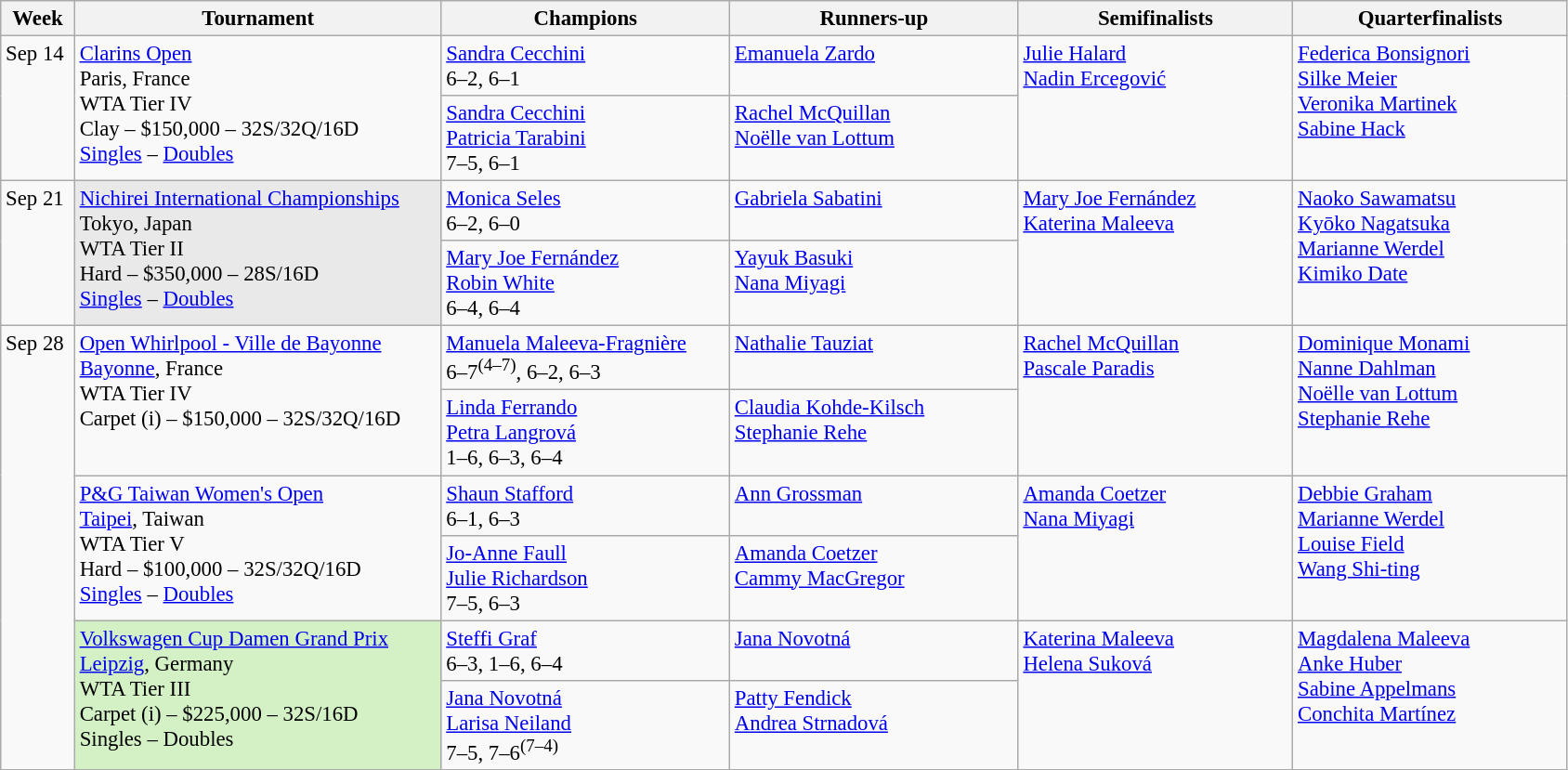<table class=wikitable style=font-size:95%>
<tr>
<th style="width:46px;">Week</th>
<th style="width:256px;">Tournament</th>
<th style="width:200px;">Champions</th>
<th style="width:200px;">Runners-up</th>
<th style="width:190px;">Semifinalists</th>
<th style="width:190px;">Quarterfinalists</th>
</tr>
<tr valign=top>
<td rowspan=2>Sep 14</td>
<td rowspan="2"><a href='#'>Clarins Open</a><br>Paris, France<br>WTA Tier IV<br>Clay – $150,000 – 32S/32Q/16D<br><a href='#'>Singles</a> – <a href='#'>Doubles</a></td>
<td> <a href='#'>Sandra Cecchini</a><br>6–2, 6–1</td>
<td> <a href='#'>Emanuela Zardo</a></td>
<td rowspan=2> <a href='#'>Julie Halard</a> <br>  <a href='#'>Nadin Ercegović</a></td>
<td rowspan=2> <a href='#'>Federica Bonsignori</a> <br>  <a href='#'>Silke Meier</a> <br>  <a href='#'>Veronika Martinek</a> <br>  <a href='#'>Sabine Hack</a></td>
</tr>
<tr valign=top>
<td> <a href='#'>Sandra Cecchini</a><br> <a href='#'>Patricia Tarabini</a><br>7–5, 6–1</td>
<td> <a href='#'>Rachel McQuillan</a><br> <a href='#'>Noëlle van Lottum</a></td>
</tr>
<tr valign=top>
<td rowspan=2>Sep 21</td>
<td rowspan="2" style="background:#e9e9e9;"><a href='#'>Nichirei International Championships</a><br> Tokyo, Japan<br>WTA Tier II<br>Hard – $350,000 – 28S/16D<br><a href='#'>Singles</a> – <a href='#'>Doubles</a></td>
<td> <a href='#'>Monica Seles</a><br>6–2, 6–0</td>
<td> <a href='#'>Gabriela Sabatini</a></td>
<td rowspan=2> <a href='#'>Mary Joe Fernández</a> <br>  <a href='#'>Katerina Maleeva</a></td>
<td rowspan=2> <a href='#'>Naoko Sawamatsu</a> <br>  <a href='#'>Kyōko Nagatsuka</a> <br>  <a href='#'>Marianne Werdel</a> <br>  <a href='#'>Kimiko Date</a></td>
</tr>
<tr valign=top>
<td> <a href='#'>Mary Joe Fernández</a><br> <a href='#'>Robin White</a><br>6–4, 6–4</td>
<td> <a href='#'>Yayuk Basuki</a><br> <a href='#'>Nana Miyagi</a></td>
</tr>
<tr valign=top>
<td rowspan=6>Sep 28</td>
<td rowspan="2"><a href='#'>Open Whirlpool - Ville de Bayonne</a><br><a href='#'>Bayonne</a>, France<br>WTA Tier IV<br>Carpet (i) – $150,000 – 32S/32Q/16D</td>
<td> <a href='#'>Manuela Maleeva-Fragnière</a><br>6–7<sup>(4–7)</sup>, 6–2, 6–3</td>
<td> <a href='#'>Nathalie Tauziat</a></td>
<td rowspan=2> <a href='#'>Rachel McQuillan</a> <br>  <a href='#'>Pascale Paradis</a></td>
<td rowspan=2> <a href='#'>Dominique Monami</a> <br>  <a href='#'>Nanne Dahlman</a> <br>  <a href='#'>Noëlle van Lottum</a> <br>  <a href='#'>Stephanie Rehe</a></td>
</tr>
<tr valign=top>
<td> <a href='#'>Linda Ferrando</a><br> <a href='#'>Petra Langrová</a><br>1–6, 6–3, 6–4</td>
<td> <a href='#'>Claudia Kohde-Kilsch</a><br> <a href='#'>Stephanie Rehe</a></td>
</tr>
<tr valign=top>
<td rowspan="2"><a href='#'>P&G Taiwan Women's Open</a><br> <a href='#'>Taipei</a>, Taiwan<br>WTA Tier V<br>Hard – $100,000 – 32S/32Q/16D<br><a href='#'>Singles</a> – <a href='#'>Doubles</a></td>
<td> <a href='#'>Shaun Stafford</a><br>6–1, 6–3</td>
<td> <a href='#'>Ann Grossman</a></td>
<td rowspan=2> <a href='#'>Amanda Coetzer</a> <br>  <a href='#'>Nana Miyagi</a></td>
<td rowspan=2> <a href='#'>Debbie Graham</a> <br>  <a href='#'>Marianne Werdel</a> <br>  <a href='#'>Louise Field</a> <br>  <a href='#'>Wang Shi-ting</a></td>
</tr>
<tr valign=top>
<td> <a href='#'>Jo-Anne Faull</a><br> <a href='#'>Julie Richardson</a><br>7–5, 6–3</td>
<td> <a href='#'>Amanda Coetzer</a><br> <a href='#'>Cammy MacGregor</a></td>
</tr>
<tr valign=top>
<td rowspan="2" style="background:#d4f1c5;"><a href='#'>Volkswagen Cup Damen Grand Prix</a><br><a href='#'>Leipzig</a>, Germany<br>WTA Tier III<br>Carpet (i) – $225,000 – 32S/16D<br>Singles – Doubles</td>
<td> <a href='#'>Steffi Graf</a><br>6–3, 1–6, 6–4</td>
<td> <a href='#'>Jana Novotná</a></td>
<td rowspan=2> <a href='#'>Katerina Maleeva</a> <br>  <a href='#'>Helena Suková</a></td>
<td rowspan=2> <a href='#'>Magdalena Maleeva</a> <br>  <a href='#'>Anke Huber</a> <br>  <a href='#'>Sabine Appelmans</a> <br>  <a href='#'>Conchita Martínez</a></td>
</tr>
<tr valign=top>
<td> <a href='#'>Jana Novotná</a><br> <a href='#'>Larisa Neiland</a><br>7–5, 7–6<sup>(7–4)</sup></td>
<td> <a href='#'>Patty Fendick</a><br> <a href='#'>Andrea Strnadová</a></td>
</tr>
</table>
